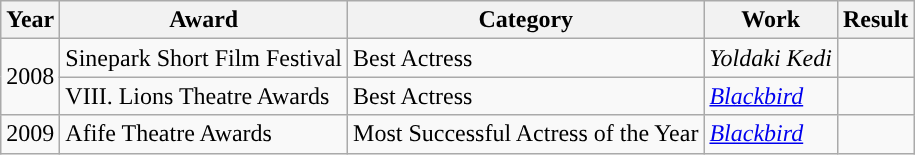<table class="wikitable">
<tr>
<th>Year</th>
<th>Award</th>
<th>Category</th>
<th>Work</th>
<th>Result</th>
</tr>
<tr>
<td rowspan="2">2008</td>
<td>Sinepark Short Film Festival</td>
<td>Best Actress</td>
<td><em>Yoldaki Kedi</em></td>
<td></td>
</tr>
<tr>
<td>VIII. Lions Theatre Awards</td>
<td>Best Actress</td>
<td><em><a href='#'>Blackbird</a></em></td>
<td></td>
</tr>
<tr>
<td>2009</td>
<td>Afife Theatre Awards</td>
<td>Most Successful Actress of the Year</td>
<td><em><a href='#'>Blackbird</a></em></td>
<td></td>
</tr>
</table>
